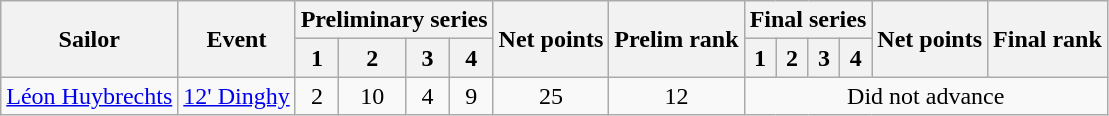<table class="wikitable" style="text-align:center">
<tr>
<th rowspan="2">Sailor</th>
<th rowspan="2">Event</th>
<th colspan=4>Preliminary series</th>
<th rowspan=2>Net points</th>
<th rowspan=2>Prelim rank</th>
<th colspan=4>Final series</th>
<th rowspan=2>Net points</th>
<th rowspan=2>Final rank</th>
</tr>
<tr>
<th>1</th>
<th>2</th>
<th>3</th>
<th>4</th>
<th>1</th>
<th>2</th>
<th>3</th>
<th>4</th>
</tr>
<tr>
<td align=left><a href='#'>Léon Huybrechts</a></td>
<td align=left><a href='#'>12' Dinghy</a></td>
<td>2</td>
<td>10 </td>
<td>4</td>
<td>9 </td>
<td>25</td>
<td>12</td>
<td colspan=6 align=center>Did not advance</td>
</tr>
</table>
